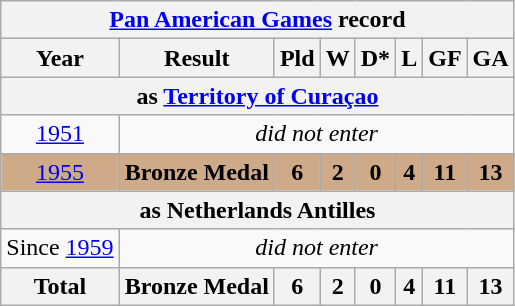<table class="wikitable" style="text-align:center">
<tr>
<th colspan=8><a href='#'>Pan American Games</a> record</th>
</tr>
<tr>
<th>Year</th>
<th>Result</th>
<th>Pld</th>
<th>W</th>
<th>D*</th>
<th>L</th>
<th>GF</th>
<th>GA</th>
</tr>
<tr>
<th colspan=8>as  <a href='#'>Territory of Curaçao</a></th>
</tr>
<tr>
<td> <a href='#'>1951</a></td>
<td colspan=8><em>did not enter</em></td>
</tr>
<tr bgcolor=#cfaa88>
<td> <a href='#'>1955</a></td>
<td><strong>Bronze Medal</strong></td>
<td><strong>6</strong></td>
<td><strong>2</strong></td>
<td><strong>0</strong></td>
<td><strong>4</strong></td>
<td><strong>11</strong></td>
<td><strong>13</strong></td>
</tr>
<tr>
<th colspan=8>as  Netherlands Antilles</th>
</tr>
<tr>
<td>Since  <a href='#'>1959</a></td>
<td colspan=8><em>did not enter</em></td>
</tr>
<tr>
<th>Total</th>
<th>Bronze Medal</th>
<th>6</th>
<th>2</th>
<th>0</th>
<th>4</th>
<th>11</th>
<th>13</th>
</tr>
</table>
